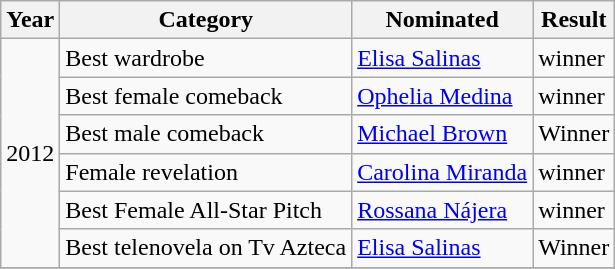<table class="wikitable">
<tr>
<th><strong>Year</strong></th>
<th><strong>Category</strong></th>
<th><strong>Nominated</strong></th>
<th><strong>Result</strong></th>
</tr>
<tr>
<td rowspan="6">2012</td>
<td>Best wardrobe</td>
<td><a href='#'>Elisa Salinas</a></td>
<td>winner</td>
</tr>
<tr>
<td>Best female comeback</td>
<td><a href='#'>Ophelia Medina</a></td>
<td>winner</td>
</tr>
<tr>
<td>Best male comeback</td>
<td><a href='#'>Michael Brown</a></td>
<td>Winner</td>
</tr>
<tr>
<td>Female revelation</td>
<td><a href='#'>Carolina Miranda</a></td>
<td>winner</td>
</tr>
<tr>
<td>Best Female All-Star Pitch</td>
<td><a href='#'>Rossana Nájera</a></td>
<td>winner</td>
</tr>
<tr>
<td>Best telenovela on Tv Azteca</td>
<td><a href='#'>Elisa Salinas</a></td>
<td>Winner</td>
</tr>
<tr>
</tr>
</table>
